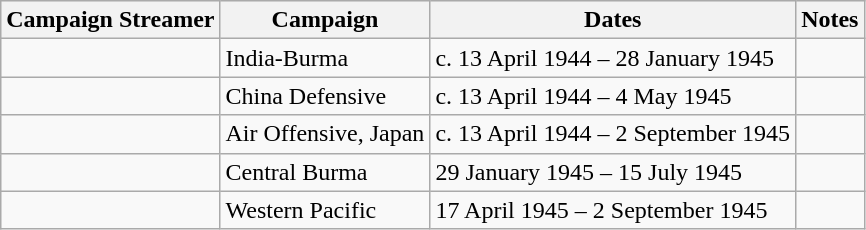<table class="wikitable">
<tr style="background:#efefef;">
<th>Campaign Streamer</th>
<th>Campaign</th>
<th>Dates</th>
<th>Notes</th>
</tr>
<tr>
<td></td>
<td>India-Burma</td>
<td>c. 13 April 1944 – 28 January 1945</td>
<td></td>
</tr>
<tr>
<td></td>
<td>China Defensive</td>
<td>c. 13 April 1944 – 4 May 1945</td>
<td></td>
</tr>
<tr>
<td></td>
<td>Air Offensive, Japan</td>
<td>c. 13 April 1944 – 2 September 1945</td>
<td></td>
</tr>
<tr>
<td></td>
<td>Central Burma</td>
<td>29 January 1945 – 15 July 1945</td>
<td></td>
</tr>
<tr>
<td></td>
<td>Western Pacific</td>
<td>17 April 1945 – 2 September 1945</td>
<td></td>
</tr>
</table>
